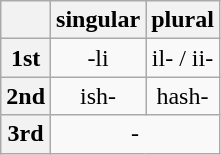<table class="wikitable" style="text-align: center">
<tr>
<th></th>
<th>singular</th>
<th>plural</th>
</tr>
<tr>
<th>1st</th>
<td>-li</td>
<td>il- / ii-</td>
</tr>
<tr>
<th>2nd</th>
<td>ish-</td>
<td>hash-</td>
</tr>
<tr>
<th>3rd</th>
<td colspan="2">-</td>
</tr>
</table>
